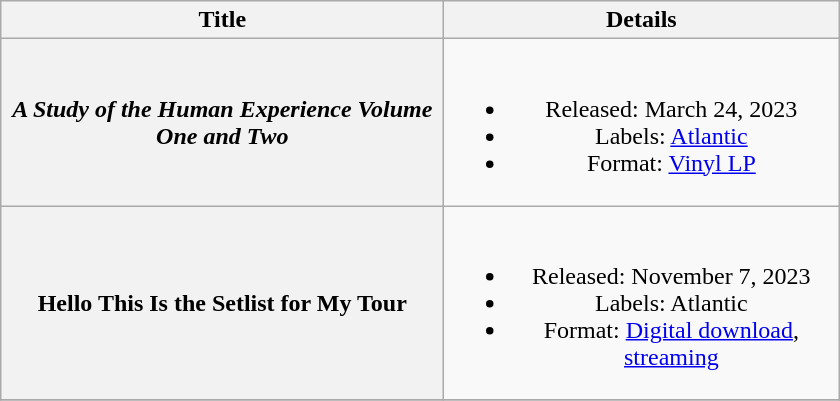<table class="wikitable plainrowheaders" style="text-align:center;">
<tr>
<th scope="col" style="width:18em;">Title</th>
<th scope="col" style="width:16em;">Details</th>
</tr>
<tr>
<th scope="row"><em>A Study of the Human Experience Volume One and Two</th>
<td><br><ul><li>Released: March 24, 2023</li><li>Labels: <a href='#'>Atlantic</a></li><li>Format: <a href='#'>Vinyl LP</a></li></ul></td>
</tr>
<tr>
<th scope="row"></em>Hello This Is the Setlist for My Tour<em></th>
<td><br><ul><li>Released: November 7, 2023</li><li>Labels: Atlantic</li><li>Format: <a href='#'>Digital download</a>, <a href='#'>streaming</a></li></ul></td>
</tr>
<tr>
</tr>
</table>
